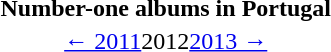<table class="toc" id="toc" summary="Contents">
<tr>
<th>Number-one albums in Portugal</th>
</tr>
<tr>
<td align="center"><a href='#'>← 2011</a>2012<a href='#'>2013 →</a></td>
</tr>
</table>
